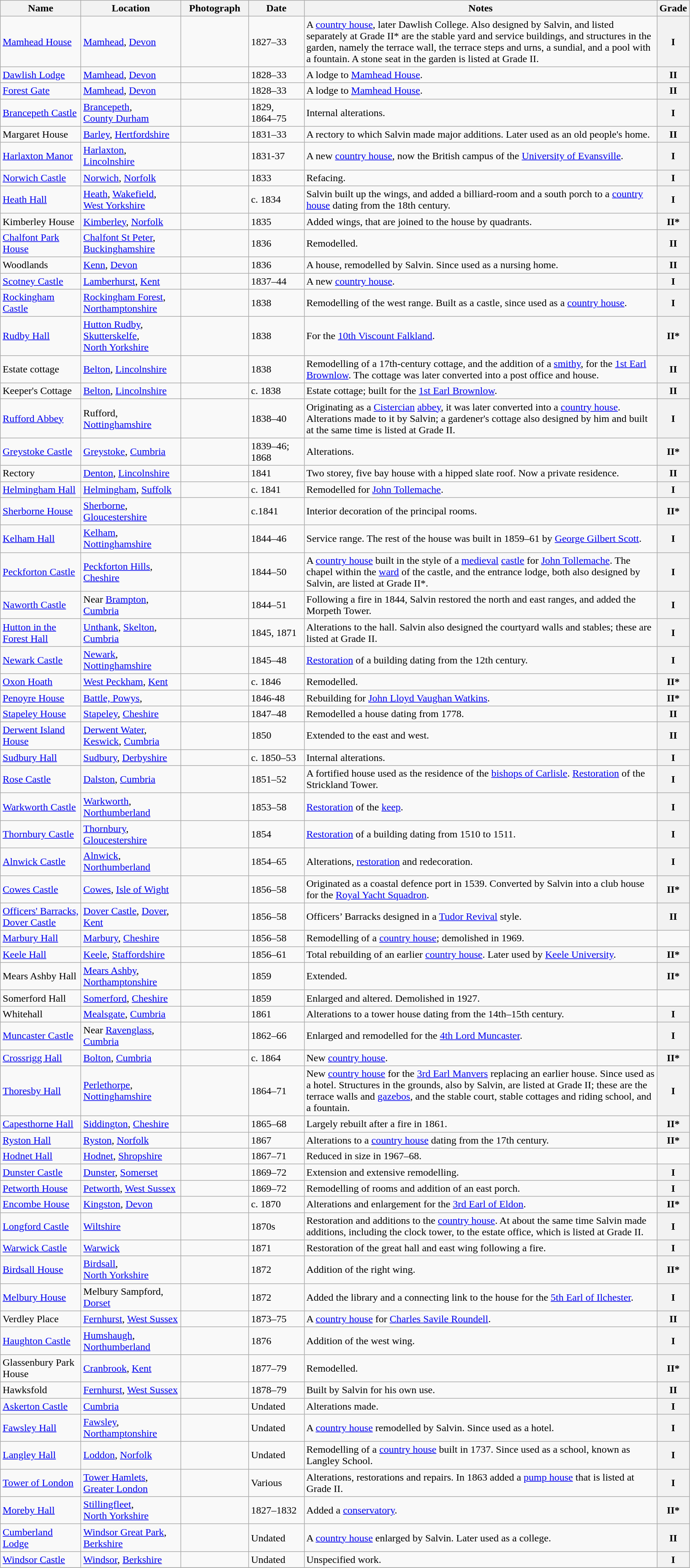<table class="wikitable sortable">
<tr>
<th style="width:120px">Name</th>
<th style="width:150px">Location</th>
<th style="width:100px" class="unsortable">Photograph</th>
<th style="width:80px">Date</th>
<th style="width:550px" class="unsortable">Notes</th>
<th style="width:24px">Grade</th>
</tr>
<tr>
<td><a href='#'>Mamhead House</a></td>
<td><a href='#'>Mamhead</a>, <a href='#'>Devon</a><br><small></small></td>
<td></td>
<td>1827–33</td>
<td>A <a href='#'>country house</a>, later Dawlish College.  Also designed by Salvin, and listed separately at Grade II* are the stable yard and service buildings, and structures in the garden, namely the terrace wall, the terrace steps and urns, a sundial, and a pool with a fountain.  A stone seat in the garden is listed at Grade II.</td>
<th>I</th>
</tr>
<tr>
<td><a href='#'>Dawlish Lodge</a></td>
<td><a href='#'>Mamhead</a>, <a href='#'>Devon</a><br><small></small></td>
<td></td>
<td>1828–33</td>
<td>A lodge to <a href='#'>Mamhead House</a>.</td>
<th>II</th>
</tr>
<tr>
<td><a href='#'>Forest Gate</a></td>
<td><a href='#'>Mamhead</a>, <a href='#'>Devon</a><br><small></small></td>
<td></td>
<td>1828–33</td>
<td>A lodge to <a href='#'>Mamhead House</a>.</td>
<th>II</th>
</tr>
<tr>
<td><a href='#'>Brancepeth Castle</a></td>
<td><a href='#'>Brancepeth</a>,<br><a href='#'>County Durham</a><br><small></small></td>
<td></td>
<td>1829,<br>1864–75</td>
<td>Internal alterations.</td>
<th>I</th>
</tr>
<tr>
<td>Margaret House</td>
<td><a href='#'>Barley</a>, <a href='#'>Hertfordshire</a><br><small></small></td>
<td></td>
<td>1831–33</td>
<td>A rectory to which Salvin made major additions.  Later used as an old people's home.</td>
<th>II</th>
</tr>
<tr>
<td><a href='#'>Harlaxton Manor</a></td>
<td><a href='#'>Harlaxton</a>, <a href='#'>Lincolnshire</a><small></small></td>
<td></td>
<td>1831-37</td>
<td>A new <a href='#'>country house</a>, now the British campus of the <a href='#'>University of Evansville</a>.</td>
<th>I</th>
</tr>
<tr>
<td><a href='#'>Norwich Castle</a></td>
<td><a href='#'>Norwich</a>, <a href='#'>Norfolk</a><br><small></small></td>
<td></td>
<td>1833</td>
<td>Refacing.</td>
<th>I</th>
</tr>
<tr>
<td><a href='#'>Heath Hall</a></td>
<td><a href='#'>Heath</a>, <a href='#'>Wakefield</a>,<br><a href='#'>West Yorkshire</a><br><small></small></td>
<td></td>
<td>c. 1834</td>
<td>Salvin built up the wings, and added a billiard-room and a south porch to a <a href='#'>country house</a> dating from the 18th century.</td>
<th>I</th>
</tr>
<tr>
<td>Kimberley House</td>
<td><a href='#'>Kimberley</a>, <a href='#'>Norfolk</a><br><small></small></td>
<td></td>
<td>1835</td>
<td>Added wings, that are joined to the house by quadrants.</td>
<th>II*</th>
</tr>
<tr>
<td><a href='#'>Chalfont Park House</a></td>
<td><a href='#'>Chalfont St Peter</a>, <a href='#'>Buckinghamshire</a><br><small></small></td>
<td></td>
<td>1836</td>
<td>Remodelled.</td>
<th>II</th>
</tr>
<tr>
<td>Woodlands</td>
<td><a href='#'>Kenn</a>, <a href='#'>Devon</a><br><small></small></td>
<td></td>
<td>1836</td>
<td>A house, remodelled by Salvin.  Since used as a nursing home.</td>
<th>II</th>
</tr>
<tr>
<td><a href='#'>Scotney Castle</a></td>
<td><a href='#'>Lamberhurst</a>, <a href='#'>Kent</a><br><small></small></td>
<td></td>
<td>1837–44</td>
<td>A new <a href='#'>country house</a>.</td>
<th>I</th>
</tr>
<tr>
<td><a href='#'>Rockingham Castle</a></td>
<td><a href='#'>Rockingham Forest</a>, <a href='#'>Northamptonshire</a><br><small></small></td>
<td></td>
<td>1838</td>
<td>Remodelling of the west range.  Built as a castle, since used as a <a href='#'>country house</a>.</td>
<th>I</th>
</tr>
<tr>
<td><a href='#'>Rudby Hall</a></td>
<td><a href='#'>Hutton Rudby</a>, <a href='#'>Skutterskelfe</a>,<br><a href='#'>North Yorkshire</a><br><small></small></td>
<td></td>
<td>1838</td>
<td>For the <a href='#'>10th Viscount Falkland</a>.</td>
<th>II*</th>
</tr>
<tr>
<td>Estate cottage</td>
<td><a href='#'>Belton</a>, <a href='#'>Lincolnshire</a><br><small></small></td>
<td></td>
<td>1838</td>
<td>Remodelling of a 17th-century cottage, and the addition of a <a href='#'>smithy</a>, for the <a href='#'>1st Earl Brownlow</a>.  The cottage was later converted into a post office and house.</td>
<th>II</th>
</tr>
<tr>
<td>Keeper's Cottage</td>
<td><a href='#'>Belton</a>, <a href='#'>Lincolnshire</a><br><small></small></td>
<td></td>
<td>c. 1838</td>
<td>Estate cottage; built for the <a href='#'>1st Earl Brownlow</a>.</td>
<th>II</th>
</tr>
<tr>
<td><a href='#'>Rufford Abbey</a></td>
<td>Rufford, <a href='#'>Nottinghamshire</a><br><small></small></td>
<td></td>
<td>1838–40</td>
<td>Originating as a <a href='#'>Cistercian</a> <a href='#'>abbey</a>, it was later converted into a <a href='#'>country house</a>. Alterations made to it by Salvin; a gardener's cottage also designed by him and built at the same time is listed at Grade II.</td>
<th>I</th>
</tr>
<tr>
<td><a href='#'>Greystoke Castle</a></td>
<td><a href='#'>Greystoke</a>, <a href='#'>Cumbria</a><br><small></small></td>
<td></td>
<td>1839–46; 1868</td>
<td>Alterations.</td>
<th>II*</th>
</tr>
<tr>
<td>Rectory</td>
<td><a href='#'>Denton</a>, <a href='#'>Lincolnshire</a><br><small></small></td>
<td></td>
<td>1841</td>
<td>Two storey, five bay house with a hipped slate roof. Now a private residence.</td>
<th>II</th>
</tr>
<tr>
<td><a href='#'>Helmingham Hall</a></td>
<td><a href='#'>Helmingham</a>, <a href='#'>Suffolk</a><br><small></small></td>
<td></td>
<td>c. 1841</td>
<td>Remodelled for <a href='#'>John Tollemache</a>.</td>
<th>I</th>
</tr>
<tr>
<td><a href='#'>Sherborne House</a></td>
<td><a href='#'>Sherborne</a>, <a href='#'>Gloucestershire</a><br><small></small></td>
<td></td>
<td>c.1841</td>
<td>Interior decoration of the principal rooms.</td>
<th>II*</th>
</tr>
<tr>
<td><a href='#'>Kelham Hall</a></td>
<td><a href='#'>Kelham</a>, <a href='#'>Nottinghamshire</a><br><small></small></td>
<td></td>
<td>1844–46</td>
<td>Service range.  The rest of the house was built in 1859–61 by <a href='#'>George Gilbert Scott</a>.</td>
<th>I</th>
</tr>
<tr>
<td><a href='#'>Peckforton Castle</a></td>
<td><a href='#'>Peckforton Hills</a>, <a href='#'>Cheshire</a><br><small></small></td>
<td></td>
<td>1844–50</td>
<td>A <a href='#'>country house</a> built in the style of a <a href='#'>medieval</a> <a href='#'>castle</a> for <a href='#'>John Tollemache</a>.  The chapel within the <a href='#'>ward</a> of the castle, and the entrance lodge, both also designed by Salvin, are listed at Grade II*.</td>
<th>I</th>
</tr>
<tr>
<td><a href='#'>Naworth Castle</a></td>
<td>Near <a href='#'>Brampton</a>, <a href='#'>Cumbria</a><br><small></small></td>
<td></td>
<td>1844–51</td>
<td>Following a fire in 1844, Salvin restored the north and east ranges, and added the Morpeth Tower.</td>
<th>I</th>
</tr>
<tr>
<td><a href='#'>Hutton in the Forest Hall</a></td>
<td><a href='#'>Unthank</a>, <a href='#'>Skelton</a>, <a href='#'>Cumbria</a><br><small></small></td>
<td></td>
<td>1845, 1871</td>
<td>Alterations to the hall.  Salvin also designed the courtyard walls and stables; these are listed at Grade II.</td>
<th>I</th>
</tr>
<tr>
<td><a href='#'>Newark Castle</a></td>
<td><a href='#'>Newark</a>, <a href='#'>Nottinghamshire</a><br><small></small></td>
<td></td>
<td>1845–48</td>
<td><a href='#'>Restoration</a> of a building dating from the 12th century.</td>
<th>I</th>
</tr>
<tr>
<td><a href='#'>Oxon Hoath</a></td>
<td><a href='#'>West Peckham</a>, <a href='#'>Kent</a><br><small></small></td>
<td></td>
<td>c. 1846</td>
<td>Remodelled.</td>
<th>II*</th>
</tr>
<tr>
<td><a href='#'>Penoyre House</a></td>
<td><a href='#'>Battle, Powys</a>,<br><small></small></td>
<td></td>
<td>1846-48</td>
<td>Rebuilding for <a href='#'>John Lloyd Vaughan Watkins</a>.</td>
<th>II*</th>
</tr>
<tr>
<td><a href='#'>Stapeley House</a></td>
<td><a href='#'>Stapeley</a>, <a href='#'>Cheshire</a><br><small></small></td>
<td></td>
<td>1847–48</td>
<td>Remodelled a house dating from 1778.</td>
<th>II</th>
</tr>
<tr>
<td><a href='#'>Derwent Island House</a></td>
<td><a href='#'>Derwent Water</a>, <a href='#'>Keswick</a>, <a href='#'>Cumbria</a><br><small></small></td>
<td></td>
<td>1850</td>
<td>Extended to the east and west.</td>
<th>II</th>
</tr>
<tr>
<td><a href='#'>Sudbury Hall</a></td>
<td><a href='#'>Sudbury</a>, <a href='#'>Derbyshire</a><br><small></small></td>
<td></td>
<td>c. 1850–53</td>
<td>Internal alterations.</td>
<th>I</th>
</tr>
<tr>
<td><a href='#'>Rose Castle</a></td>
<td><a href='#'>Dalston</a>, <a href='#'>Cumbria</a><br><small></small></td>
<td></td>
<td>1851–52</td>
<td>A fortified house used as the residence of the <a href='#'>bishops of Carlisle</a>.  <a href='#'>Restoration</a> of the Strickland Tower.</td>
<th>I</th>
</tr>
<tr>
<td><a href='#'>Warkworth Castle</a></td>
<td><a href='#'>Warkworth</a>, <a href='#'>Northumberland</a><br><small></small></td>
<td></td>
<td>1853–58</td>
<td><a href='#'>Restoration</a> of the <a href='#'>keep</a>.</td>
<th>I</th>
</tr>
<tr>
<td><a href='#'>Thornbury Castle</a></td>
<td><a href='#'>Thornbury</a>, <a href='#'>Gloucestershire</a><br><small></small></td>
<td></td>
<td>1854</td>
<td><a href='#'>Restoration</a> of a building dating from 1510 to 1511.</td>
<th>I</th>
</tr>
<tr>
<td><a href='#'>Alnwick Castle</a></td>
<td><a href='#'>Alnwick</a>, <a href='#'>Northumberland</a><br><small></small></td>
<td></td>
<td>1854–65</td>
<td>Alterations, <a href='#'>restoration</a> and redecoration.</td>
<th>I</th>
</tr>
<tr>
<td><a href='#'>Cowes Castle</a></td>
<td><a href='#'>Cowes</a>, <a href='#'>Isle of Wight</a><br><small></small></td>
<td></td>
<td>1856–58</td>
<td>Originated as a coastal defence port in 1539.  Converted by Salvin into a club house for the <a href='#'>Royal Yacht Squadron</a>.</td>
<th>II*</th>
</tr>
<tr>
<td><a href='#'>Officers' Barracks, Dover Castle</a></td>
<td><a href='#'>Dover Castle</a>, <a href='#'>Dover</a>, <a href='#'>Kent</a><br><small></small></td>
<td></td>
<td>1856–58</td>
<td>Officers’ Barracks designed in a <a href='#'>Tudor Revival</a> style.</td>
<th>II</th>
</tr>
<tr>
<td><a href='#'>Marbury Hall</a></td>
<td><a href='#'>Marbury</a>, <a href='#'>Cheshire</a><br><small></small></td>
<td></td>
<td>1856–58</td>
<td>Remodelling of a <a href='#'>country house</a>; demolished in 1969.</td>
<td></td>
</tr>
<tr>
<td><a href='#'>Keele Hall</a></td>
<td><a href='#'>Keele</a>, <a href='#'>Staffordshire</a><br><small></small></td>
<td></td>
<td>1856–61</td>
<td>Total rebuilding of an earlier <a href='#'>country house</a>.  Later used by <a href='#'>Keele University</a>.</td>
<th>II*</th>
</tr>
<tr>
<td>Mears Ashby Hall</td>
<td><a href='#'>Mears Ashby</a>, <a href='#'>Northamptonshire</a><br><small></small></td>
<td></td>
<td>1859</td>
<td>Extended.</td>
<th>II*</th>
</tr>
<tr>
<td>Somerford Hall</td>
<td><a href='#'>Somerford</a>, <a href='#'>Cheshire</a></td>
<td></td>
<td>1859</td>
<td>Enlarged and altered.  Demolished in 1927.</td>
<td></td>
</tr>
<tr>
<td>Whitehall</td>
<td><a href='#'>Mealsgate</a>, <a href='#'>Cumbria</a><br><small></small></td>
<td></td>
<td>1861</td>
<td>Alterations to a tower house dating from the 14th–15th century.</td>
<th>I</th>
</tr>
<tr>
<td><a href='#'>Muncaster Castle</a></td>
<td>Near <a href='#'>Ravenglass</a>, <a href='#'>Cumbria</a><br><small></small></td>
<td></td>
<td>1862–66</td>
<td>Enlarged and remodelled for the <a href='#'>4th Lord Muncaster</a>.</td>
<th>I</th>
</tr>
<tr>
<td><a href='#'>Crossrigg Hall</a></td>
<td><a href='#'>Bolton</a>, <a href='#'>Cumbria</a><br><small></small></td>
<td></td>
<td>c. 1864</td>
<td>New <a href='#'>country house</a>.</td>
<th>II*</th>
</tr>
<tr>
<td><a href='#'>Thoresby Hall</a></td>
<td><a href='#'>Perlethorpe</a>, <a href='#'>Nottinghamshire</a><br><small></small></td>
<td></td>
<td>1864–71</td>
<td>New <a href='#'>country house</a> for the <a href='#'>3rd Earl Manvers</a> replacing an earlier house.  Since used as a hotel.  Structures in the grounds, also by Salvin, are listed at Grade II; these are the terrace walls and <a href='#'>gazebos</a>, and the stable court, stable cottages and riding school, and a fountain.</td>
<th>I</th>
</tr>
<tr>
<td><a href='#'>Capesthorne Hall</a></td>
<td><a href='#'>Siddington</a>, <a href='#'>Cheshire</a><br><small></small></td>
<td></td>
<td>1865–68</td>
<td>Largely rebuilt after a fire in 1861.</td>
<th>II*</th>
</tr>
<tr>
<td><a href='#'>Ryston Hall</a></td>
<td><a href='#'>Ryston</a>, <a href='#'>Norfolk</a><br><small></small></td>
<td></td>
<td>1867</td>
<td>Alterations to a <a href='#'>country house</a> dating from the 17th century.</td>
<th>II*</th>
</tr>
<tr>
<td><a href='#'>Hodnet Hall</a></td>
<td><a href='#'>Hodnet</a>, <a href='#'>Shropshire</a><br><small></small></td>
<td></td>
<td>1867–71</td>
<td>Reduced in size in 1967–68.</td>
<td></td>
</tr>
<tr>
<td><a href='#'>Dunster Castle</a></td>
<td><a href='#'>Dunster</a>, <a href='#'>Somerset</a><br><small></small></td>
<td></td>
<td>1869–72</td>
<td>Extension and extensive remodelling.</td>
<th>I</th>
</tr>
<tr>
<td><a href='#'>Petworth House</a></td>
<td><a href='#'>Petworth</a>, <a href='#'>West Sussex</a><br><small></small></td>
<td></td>
<td>1869–72</td>
<td>Remodelling of rooms and addition of an east porch.</td>
<th>I</th>
</tr>
<tr>
<td><a href='#'>Encombe House</a></td>
<td><a href='#'>Kingston</a>, <a href='#'>Devon</a><br><small></small></td>
<td></td>
<td>c. 1870</td>
<td>Alterations and enlargement for the <a href='#'>3rd Earl of Eldon</a>.</td>
<th>II*</th>
</tr>
<tr>
<td><a href='#'>Longford Castle</a></td>
<td><a href='#'>Wiltshire</a><br><small></small></td>
<td></td>
<td>1870s</td>
<td>Restoration and additions to the <a href='#'>country house</a>.  At about the same time Salvin made additions, including the clock tower, to the estate office, which is listed at Grade II.</td>
<th>I</th>
</tr>
<tr>
<td><a href='#'>Warwick Castle</a></td>
<td><a href='#'>Warwick</a><br><small></small></td>
<td></td>
<td>1871</td>
<td>Restoration of the great hall and east wing following a fire.</td>
<th>I</th>
</tr>
<tr>
<td><a href='#'>Birdsall House</a></td>
<td><a href='#'>Birdsall</a>,<br><a href='#'>North Yorkshire</a><br><small></small></td>
<td></td>
<td>1872</td>
<td>Addition of the right wing.</td>
<th>II*</th>
</tr>
<tr>
<td><a href='#'>Melbury House</a></td>
<td>Melbury Sampford, <a href='#'>Dorset</a><br><small></small></td>
<td></td>
<td>1872</td>
<td>Added the library and a connecting link to the house for the <a href='#'>5th Earl of Ilchester</a>.</td>
<th>I</th>
</tr>
<tr>
<td>Verdley Place</td>
<td><a href='#'>Fernhurst</a>, <a href='#'>West Sussex</a><br><small></small></td>
<td></td>
<td>1873–75</td>
<td>A <a href='#'>country house</a> for <a href='#'>Charles Savile Roundell</a>.</td>
<th>II</th>
</tr>
<tr>
<td><a href='#'>Haughton Castle</a></td>
<td><a href='#'>Humshaugh</a>, <a href='#'>Northumberland</a><br><small></small></td>
<td></td>
<td>1876</td>
<td>Addition of the west wing.</td>
<th>I</th>
</tr>
<tr>
<td>Glassenbury Park House</td>
<td><a href='#'>Cranbrook</a>, <a href='#'>Kent</a><br><small></small></td>
<td></td>
<td>1877–79</td>
<td>Remodelled.</td>
<th>II*</th>
</tr>
<tr>
<td>Hawksfold</td>
<td><a href='#'>Fernhurst</a>, <a href='#'>West Sussex</a><br><small></small></td>
<td></td>
<td>1878–79</td>
<td>Built by Salvin for his own use.</td>
<th>II</th>
</tr>
<tr>
<td><a href='#'>Askerton Castle</a></td>
<td><a href='#'>Cumbria</a><br><small></small></td>
<td></td>
<td>Undated</td>
<td>Alterations made.</td>
<th>I</th>
</tr>
<tr>
<td><a href='#'>Fawsley Hall</a></td>
<td><a href='#'>Fawsley</a>, <a href='#'>Northamptonshire</a><br><small></small></td>
<td></td>
<td>Undated</td>
<td>A <a href='#'>country house</a> remodelled by Salvin.  Since used as a hotel.</td>
<th>I</th>
</tr>
<tr>
<td><a href='#'>Langley Hall</a></td>
<td><a href='#'>Loddon</a>, <a href='#'>Norfolk</a><br><small></small></td>
<td></td>
<td>Undated</td>
<td>Remodelling of a <a href='#'>country house</a> built in 1737.  Since used as a school, known as Langley School.</td>
<th>I</th>
</tr>
<tr>
<td><a href='#'>Tower of London</a></td>
<td><a href='#'>Tower Hamlets</a>,<br><a href='#'>Greater London</a><br><small></small></td>
<td></td>
<td>Various</td>
<td>Alterations, restorations and repairs.  In 1863 added a <a href='#'>pump house</a> that is listed at Grade II.</td>
<th>I</th>
</tr>
<tr>
<td><a href='#'>Moreby Hall</a></td>
<td><a href='#'>Stillingfleet</a>,<br><a href='#'>North Yorkshire</a><br><small></small></td>
<td></td>
<td>1827–1832</td>
<td>Added a <a href='#'>conservatory</a>.</td>
<th>II*</th>
</tr>
<tr>
<td><a href='#'>Cumberland Lodge</a></td>
<td><a href='#'>Windsor Great Park</a>, <a href='#'>Berkshire</a><br><small></small></td>
<td></td>
<td>Undated</td>
<td>A <a href='#'>country house</a> enlarged by Salvin.  Later used as a college.</td>
<th>II</th>
</tr>
<tr>
<td><a href='#'>Windsor Castle</a></td>
<td><a href='#'>Windsor</a>, <a href='#'>Berkshire</a><br><small></small></td>
<td></td>
<td>Undated</td>
<td>Unspecified work.</td>
<th>I</th>
</tr>
<tr>
</tr>
</table>
